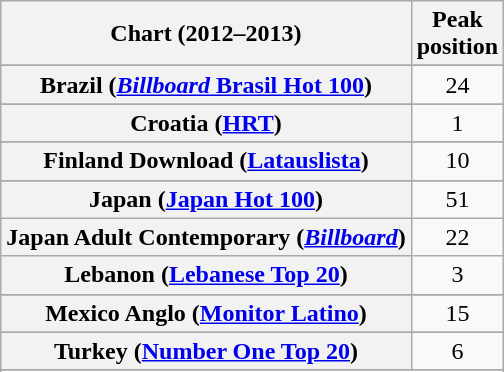<table class="wikitable sortable plainrowheaders" style="text-align:center;">
<tr>
<th style="text-align:center;">Chart (2012–2013)</th>
<th style="text-align:center;">Peak<br>position</th>
</tr>
<tr>
</tr>
<tr>
</tr>
<tr>
</tr>
<tr>
</tr>
<tr>
<th scope="row">Brazil (<a href='#'><em>Billboard</em> Brasil Hot 100</a>)</th>
<td>24</td>
</tr>
<tr>
</tr>
<tr>
</tr>
<tr>
</tr>
<tr>
</tr>
<tr>
</tr>
<tr>
</tr>
<tr>
<th scope="row">Croatia (<a href='#'>HRT</a>)</th>
<td>1</td>
</tr>
<tr>
</tr>
<tr>
</tr>
<tr>
</tr>
<tr>
<th scope="row">Finland Download (<a href='#'>Latauslista</a>)</th>
<td>10</td>
</tr>
<tr>
</tr>
<tr>
</tr>
<tr>
</tr>
<tr>
</tr>
<tr>
</tr>
<tr>
<th scope="row">Japan (<a href='#'>Japan Hot 100</a>)</th>
<td>51</td>
</tr>
<tr>
<th scope="row">Japan Adult Contemporary (<em><a href='#'>Billboard</a></em>)</th>
<td>22</td>
</tr>
<tr>
<th scope="row">Lebanon (<a href='#'>Lebanese Top 20</a>)</th>
<td>3</td>
</tr>
<tr>
</tr>
<tr>
<th scope="row">Mexico Anglo (<a href='#'>Monitor Latino</a>)</th>
<td>15</td>
</tr>
<tr>
</tr>
<tr>
</tr>
<tr>
</tr>
<tr>
</tr>
<tr>
</tr>
<tr>
</tr>
<tr>
</tr>
<tr>
</tr>
<tr>
</tr>
<tr>
<th scope="row">Turkey (<a href='#'>Number One Top 20</a>)</th>
<td align="center">6</td>
</tr>
<tr>
</tr>
<tr>
</tr>
<tr>
</tr>
<tr>
</tr>
<tr>
</tr>
<tr>
</tr>
<tr>
</tr>
<tr>
</tr>
<tr>
</tr>
</table>
